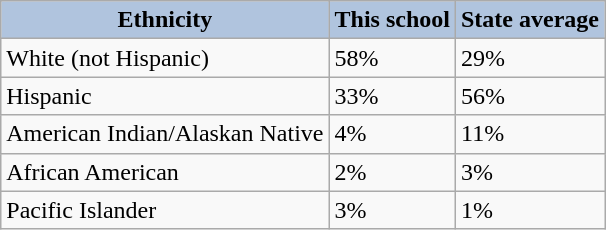<table class="wikitable"  ;>
<tr style="text-align:center;">
<th style="background:#B0C4DE;">Ethnicity</th>
<th style="background:#B0C4DE;">This school</th>
<th style="background:#B0C4DE;">State average</th>
</tr>
<tr>
<td>White  (not Hispanic)</td>
<td>58%</td>
<td>29%</td>
</tr>
<tr>
<td>Hispanic</td>
<td>33%</td>
<td>56%</td>
</tr>
<tr>
<td>American Indian/Alaskan Native</td>
<td>4%</td>
<td>11%</td>
</tr>
<tr>
<td>African American</td>
<td>2%</td>
<td>3%</td>
</tr>
<tr>
<td>Pacific Islander</td>
<td>3%</td>
<td>1%</td>
</tr>
</table>
